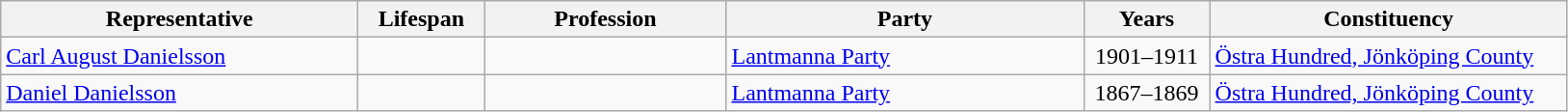<table class="wikitable">
<tr>
<th style="width:15em">Representative</th>
<th style="width:5em">Lifespan</th>
<th style="width:10em">Profession</th>
<th style="width:15em">Party</th>
<th style="width:5em">Years</th>
<th style="width:15em">Constituency</th>
</tr>
<tr>
<td><a href='#'>Carl August Danielsson</a></td>
<td align=center></td>
<td></td>
<td> <a href='#'>Lantmanna Party</a></td>
<td align=center>1901–1911</td>
<td><a href='#'>Östra Hundred, Jönköping County</a></td>
</tr>
<tr>
<td><a href='#'>Daniel Danielsson</a></td>
<td align=center></td>
<td></td>
<td> <a href='#'>Lantmanna Party</a></td>
<td align=center>1867–1869</td>
<td><a href='#'>Östra Hundred, Jönköping County</a></td>
</tr>
</table>
